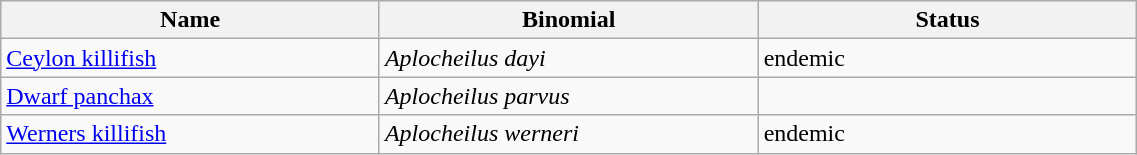<table width=60% class="wikitable">
<tr>
<th width=20%>Name</th>
<th width=20%>Binomial</th>
<th width=20%>Status</th>
</tr>
<tr>
<td><a href='#'>Ceylon killifish</a></td>
<td><em>Aplocheilus dayi</em></td>
<td>endemic</td>
</tr>
<tr>
<td><a href='#'>Dwarf panchax</a></td>
<td><em>Aplocheilus parvus</em></td>
<td></td>
</tr>
<tr>
<td><a href='#'>Werners killifish</a></td>
<td><em>Aplocheilus werneri</em></td>
<td>endemic</td>
</tr>
</table>
